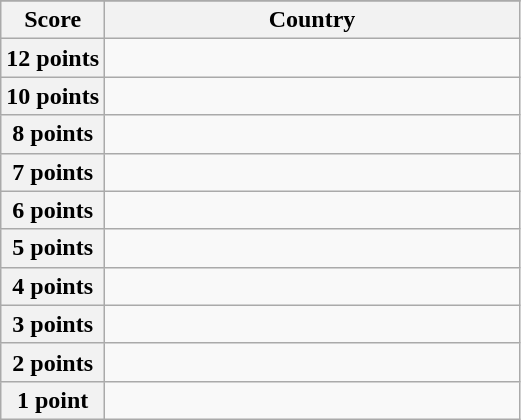<table class="wikitable">
<tr>
</tr>
<tr>
<th scope="col" width="20%">Score</th>
<th scope="col">Country</th>
</tr>
<tr>
<th scope="row">12 points</th>
<td></td>
</tr>
<tr>
<th scope="row">10 points</th>
<td></td>
</tr>
<tr>
<th scope="row">8 points</th>
<td></td>
</tr>
<tr>
<th scope="row">7 points</th>
<td></td>
</tr>
<tr>
<th scope="row">6 points</th>
<td></td>
</tr>
<tr>
<th scope="row">5 points</th>
<td></td>
</tr>
<tr>
<th scope="row">4 points</th>
<td></td>
</tr>
<tr>
<th scope="row">3 points</th>
<td></td>
</tr>
<tr>
<th scope="row">2 points</th>
<td></td>
</tr>
<tr>
<th scope="row">1 point</th>
<td></td>
</tr>
</table>
